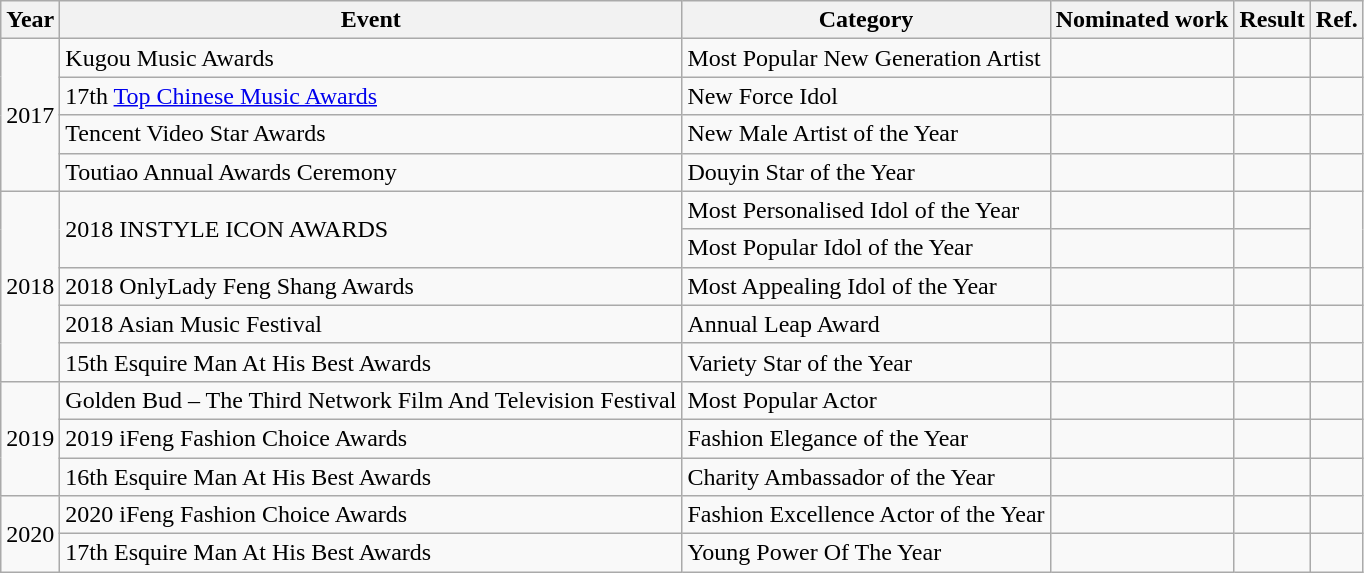<table class="wikitable">
<tr>
<th>Year</th>
<th>Event</th>
<th>Category</th>
<th>Nominated work</th>
<th>Result</th>
<th>Ref.</th>
</tr>
<tr>
<td rowspan=4>2017</td>
<td>Kugou Music Awards</td>
<td>Most Popular New Generation Artist</td>
<td></td>
<td></td>
<td></td>
</tr>
<tr>
<td>17th <a href='#'>Top Chinese Music Awards</a></td>
<td>New Force Idol</td>
<td></td>
<td></td>
<td></td>
</tr>
<tr>
<td>Tencent Video Star Awards</td>
<td>New Male Artist of the Year</td>
<td></td>
<td></td>
<td></td>
</tr>
<tr>
<td>Toutiao Annual Awards Ceremony</td>
<td>Douyin Star of the Year</td>
<td></td>
<td></td>
<td></td>
</tr>
<tr>
<td rowspan=5>2018</td>
<td rowspan=2>2018 INSTYLE ICON AWARDS</td>
<td>Most Personalised Idol of the Year</td>
<td></td>
<td></td>
<td rowspan=2></td>
</tr>
<tr>
<td>Most Popular Idol of the Year</td>
<td></td>
<td></td>
</tr>
<tr>
<td>2018 OnlyLady Feng Shang Awards</td>
<td>Most Appealing Idol of the Year</td>
<td></td>
<td></td>
<td></td>
</tr>
<tr>
<td>2018 Asian Music Festival</td>
<td>Annual Leap Award</td>
<td></td>
<td></td>
<td></td>
</tr>
<tr>
<td>15th Esquire Man At His Best Awards</td>
<td>Variety Star of the Year</td>
<td></td>
<td></td>
<td></td>
</tr>
<tr>
<td rowspan=3>2019</td>
<td>Golden Bud – The Third Network Film And Television Festival</td>
<td>Most Popular Actor</td>
<td></td>
<td></td>
<td></td>
</tr>
<tr>
<td>2019 iFeng Fashion Choice Awards</td>
<td>Fashion Elegance of the Year</td>
<td></td>
<td></td>
<td></td>
</tr>
<tr>
<td>16th Esquire Man At His Best Awards</td>
<td>Charity Ambassador of the Year</td>
<td></td>
<td></td>
<td></td>
</tr>
<tr>
<td rowspan=2>2020</td>
<td>2020 iFeng Fashion Choice Awards</td>
<td>Fashion Excellence Actor of the Year</td>
<td></td>
<td></td>
<td></td>
</tr>
<tr>
<td>17th Esquire Man At His Best Awards</td>
<td>Young Power Of The Year</td>
<td></td>
<td></td>
<td></td>
</tr>
</table>
